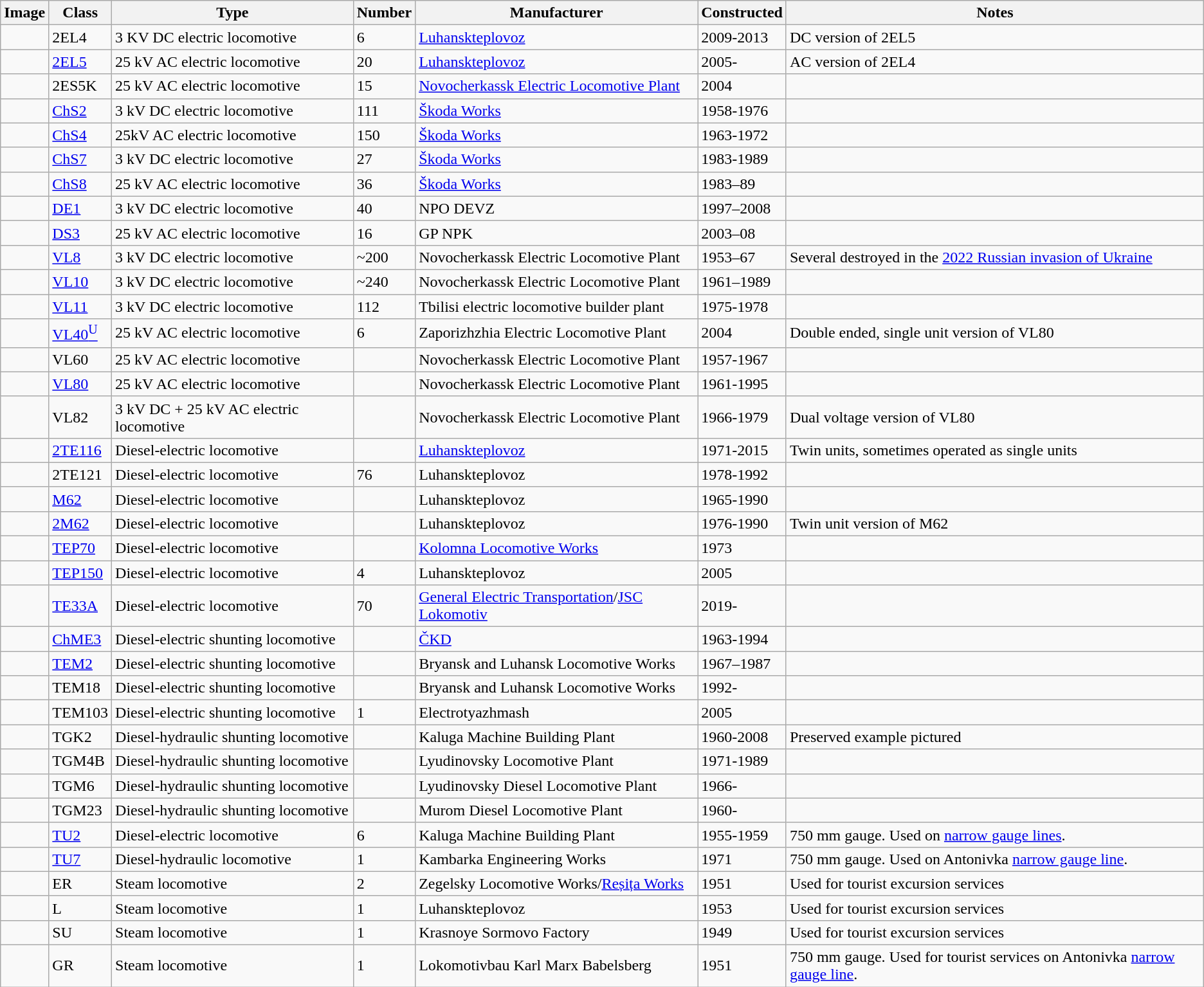<table class="wikitable sortable left">
<tr>
<th>Image</th>
<th>Class</th>
<th>Type</th>
<th>Number</th>
<th>Manufacturer</th>
<th>Constructed</th>
<th>Notes</th>
</tr>
<tr>
<td></td>
<td>2EL4</td>
<td>3 KV DC electric locomotive</td>
<td>6</td>
<td><a href='#'>Luhanskteplovoz</a></td>
<td>2009-2013</td>
<td>DC version of 2EL5</td>
</tr>
<tr>
<td></td>
<td><a href='#'>2EL5</a></td>
<td>25 kV AC electric locomotive</td>
<td>20</td>
<td><a href='#'>Luhanskteplovoz</a></td>
<td>2005-</td>
<td>AC version of 2EL4</td>
</tr>
<tr>
<td></td>
<td>2ES5K</td>
<td>25 kV AC electric locomotive</td>
<td>15</td>
<td><a href='#'>Novocherkassk Electric Locomotive Plant</a></td>
<td>2004</td>
<td></td>
</tr>
<tr>
<td></td>
<td><a href='#'>ChS2</a></td>
<td>3 kV DC electric locomotive</td>
<td>111</td>
<td><a href='#'>Škoda Works</a></td>
<td>1958-1976</td>
<td></td>
</tr>
<tr>
<td></td>
<td><a href='#'>ChS4</a></td>
<td>25kV AC electric locomotive</td>
<td>150</td>
<td><a href='#'>Škoda Works</a></td>
<td>1963-1972</td>
<td></td>
</tr>
<tr>
<td></td>
<td><a href='#'>ChS7</a></td>
<td>3 kV DC electric locomotive</td>
<td>27</td>
<td><a href='#'>Škoda Works</a></td>
<td>1983-1989</td>
<td></td>
</tr>
<tr>
<td></td>
<td><a href='#'>ChS8</a></td>
<td>25 kV AC electric locomotive</td>
<td>36</td>
<td><a href='#'>Škoda Works</a></td>
<td>1983–89</td>
<td></td>
</tr>
<tr>
<td></td>
<td><a href='#'>DE1</a></td>
<td>3 kV DC electric locomotive</td>
<td>40</td>
<td>NPO DEVZ</td>
<td>1997–2008</td>
<td></td>
</tr>
<tr>
<td></td>
<td><a href='#'>DS3</a></td>
<td>25 kV AC electric locomotive</td>
<td>16</td>
<td>GP NPK</td>
<td>2003–08</td>
<td></td>
</tr>
<tr>
<td></td>
<td><a href='#'>VL8</a></td>
<td>3 kV DC electric locomotive</td>
<td>~200</td>
<td>Novocherkassk Electric Locomotive Plant</td>
<td>1953–67</td>
<td>Several destroyed in the <a href='#'>2022 Russian invasion of Ukraine</a></td>
</tr>
<tr>
<td></td>
<td><a href='#'>VL10</a></td>
<td>3 kV DC electric locomotive</td>
<td>~240</td>
<td>Novocherkassk Electric Locomotive Plant</td>
<td>1961–1989</td>
<td></td>
</tr>
<tr>
<td></td>
<td><a href='#'>VL11</a></td>
<td>3 kV DC electric locomotive</td>
<td>112</td>
<td>Tbilisi electric locomotive builder plant</td>
<td>1975-1978</td>
<td></td>
</tr>
<tr>
<td></td>
<td><a href='#'>VL40<sup>U</sup></a></td>
<td>25 kV AC electric locomotive</td>
<td>6</td>
<td>Zaporizhzhia Electric Locomotive Plant</td>
<td>2004</td>
<td>Double ended, single unit version of VL80</td>
</tr>
<tr>
<td></td>
<td>VL60</td>
<td>25 kV AC electric locomotive</td>
<td></td>
<td>Novocherkassk Electric Locomotive Plant</td>
<td>1957-1967</td>
<td></td>
</tr>
<tr>
<td></td>
<td><a href='#'>VL80</a></td>
<td>25 kV AC electric locomotive</td>
<td></td>
<td>Novocherkassk Electric Locomotive Plant</td>
<td>1961-1995</td>
<td></td>
</tr>
<tr>
<td></td>
<td>VL82</td>
<td>3 kV DC + 25 kV AC electric locomotive</td>
<td></td>
<td>Novocherkassk Electric Locomotive Plant</td>
<td>1966-1979</td>
<td>Dual voltage version of VL80</td>
</tr>
<tr>
<td></td>
<td><a href='#'>2TE116</a></td>
<td>Diesel-electric locomotive</td>
<td></td>
<td><a href='#'>Luhanskteplovoz</a></td>
<td>1971-2015</td>
<td>Twin units, sometimes operated as single units</td>
</tr>
<tr>
<td></td>
<td>2ТЕ121</td>
<td>Diesel-electric locomotive</td>
<td>76</td>
<td>Luhanskteplovoz</td>
<td>1978-1992</td>
<td></td>
</tr>
<tr>
<td></td>
<td><a href='#'>M62</a></td>
<td>Diesel-electric locomotive</td>
<td></td>
<td>Luhanskteplovoz</td>
<td>1965-1990</td>
<td></td>
</tr>
<tr>
<td></td>
<td><a href='#'>2M62</a></td>
<td>Diesel-electric locomotive</td>
<td></td>
<td>Luhanskteplovoz</td>
<td>1976-1990</td>
<td>Twin unit version of M62</td>
</tr>
<tr>
<td></td>
<td><a href='#'>TEP70</a></td>
<td>Diesel-electric locomotive</td>
<td></td>
<td><a href='#'>Kolomna Locomotive Works</a></td>
<td>1973</td>
<td></td>
</tr>
<tr>
<td></td>
<td><a href='#'>TEP150</a></td>
<td>Diesel-electric locomotive</td>
<td>4</td>
<td>Luhanskteplovoz</td>
<td>2005</td>
<td></td>
</tr>
<tr>
<td></td>
<td><a href='#'>TE33A</a></td>
<td>Diesel-electric locomotive</td>
<td>70</td>
<td><a href='#'>General Electric Transportation</a>/<a href='#'>JSC Lokomotiv</a></td>
<td>2019-</td>
<td></td>
</tr>
<tr>
<td></td>
<td><a href='#'>ChME3</a></td>
<td>Diesel-electric shunting locomotive</td>
<td></td>
<td><a href='#'>ČKD</a></td>
<td>1963-1994</td>
<td></td>
</tr>
<tr>
<td></td>
<td><a href='#'>TEM2</a></td>
<td>Diesel-electric shunting locomotive</td>
<td></td>
<td>Bryansk and Luhansk Locomotive Works</td>
<td>1967–1987</td>
<td></td>
</tr>
<tr>
<td></td>
<td>TEM18</td>
<td>Diesel-electric shunting locomotive</td>
<td></td>
<td>Bryansk and Luhansk Locomotive Works</td>
<td>1992-</td>
<td></td>
</tr>
<tr>
<td></td>
<td>TEM103</td>
<td>Diesel-electric shunting locomotive</td>
<td>1</td>
<td>Electrotyazhmash</td>
<td>2005</td>
<td></td>
</tr>
<tr>
<td></td>
<td>TGK2</td>
<td>Diesel-hydraulic shunting locomotive</td>
<td></td>
<td>Kaluga Machine Building Plant</td>
<td>1960-2008</td>
<td>Preserved example pictured</td>
</tr>
<tr>
<td></td>
<td>TGM4B</td>
<td>Diesel-hydraulic shunting locomotive</td>
<td></td>
<td>Lyudinovsky Locomotive Plant</td>
<td>1971-1989</td>
<td></td>
</tr>
<tr>
<td></td>
<td>TGM6</td>
<td>Diesel-hydraulic shunting locomotive</td>
<td></td>
<td>Lyudinovsky Diesel Locomotive Plant</td>
<td>1966-</td>
<td></td>
</tr>
<tr>
<td></td>
<td>TGM23</td>
<td>Diesel-hydraulic shunting locomotive</td>
<td></td>
<td>Murom Diesel Locomotive Plant</td>
<td>1960-</td>
<td></td>
</tr>
<tr>
<td></td>
<td><a href='#'>TU2</a></td>
<td>Diesel-electric locomotive</td>
<td>6</td>
<td>Kaluga Machine Building Plant</td>
<td>1955-1959</td>
<td>750 mm gauge. Used on <a href='#'>narrow gauge lines</a>.</td>
</tr>
<tr>
<td></td>
<td><a href='#'>TU7</a></td>
<td>Diesel-hydraulic locomotive</td>
<td>1</td>
<td>Kambarka Engineering Works</td>
<td>1971</td>
<td>750 mm gauge. Used on Antonivka <a href='#'>narrow gauge line</a>.</td>
</tr>
<tr>
<td></td>
<td>ER</td>
<td>Steam locomotive</td>
<td>2</td>
<td>Zegelsky Locomotive Works/<a href='#'>Reșița Works</a></td>
<td>1951</td>
<td>Used for tourist excursion services</td>
</tr>
<tr>
<td></td>
<td>L</td>
<td>Steam locomotive</td>
<td>1</td>
<td>Luhanskteplovoz</td>
<td>1953</td>
<td>Used for tourist excursion services</td>
</tr>
<tr>
<td></td>
<td>SU</td>
<td>Steam locomotive</td>
<td>1</td>
<td>Krasnoye Sormovo Factory</td>
<td>1949</td>
<td>Used for tourist excursion services</td>
</tr>
<tr>
<td></td>
<td>GR</td>
<td>Steam locomotive</td>
<td>1</td>
<td>Lokomotivbau Karl Marx Babelsberg</td>
<td>1951</td>
<td>750 mm gauge. Used for tourist services on Antonivka <a href='#'>narrow gauge line</a>.</td>
</tr>
</table>
